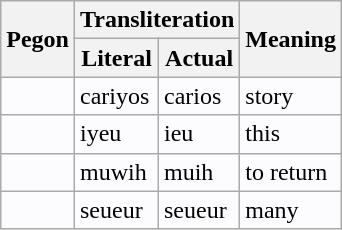<table class="wikitable" style=background-color:#fcfcff>
<tr>
<th rowspan="2">Pegon</th>
<th colspan="2">Transliteration</th>
<th rowspan="2">Meaning</th>
</tr>
<tr>
<th>Literal</th>
<th>Actual</th>
</tr>
<tr>
<td style="font-size:150%; direction: rtl"></td>
<td>cariyos</td>
<td>carios</td>
<td>story</td>
</tr>
<tr>
<td style="font-size:150%; direction: rtl"></td>
<td>iyeu</td>
<td>ieu</td>
<td>this</td>
</tr>
<tr>
<td style="font-size:150%; direction: rtl"></td>
<td>muwih</td>
<td>muih</td>
<td>to return</td>
</tr>
<tr>
<td style="font-size:150%; direction: rtl"></td>
<td>seueur</td>
<td>seueur</td>
<td>many</td>
</tr>
</table>
